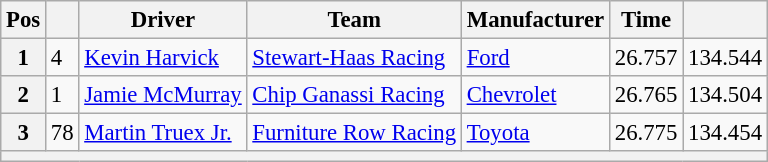<table class="wikitable" style="font-size:95%">
<tr>
<th>Pos</th>
<th></th>
<th>Driver</th>
<th>Team</th>
<th>Manufacturer</th>
<th>Time</th>
<th></th>
</tr>
<tr>
<th>1</th>
<td>4</td>
<td><a href='#'>Kevin Harvick</a></td>
<td><a href='#'>Stewart-Haas Racing</a></td>
<td><a href='#'>Ford</a></td>
<td>26.757</td>
<td>134.544</td>
</tr>
<tr>
<th>2</th>
<td>1</td>
<td><a href='#'>Jamie McMurray</a></td>
<td><a href='#'>Chip Ganassi Racing</a></td>
<td><a href='#'>Chevrolet</a></td>
<td>26.765</td>
<td>134.504</td>
</tr>
<tr>
<th>3</th>
<td>78</td>
<td><a href='#'>Martin Truex Jr.</a></td>
<td><a href='#'>Furniture Row Racing</a></td>
<td><a href='#'>Toyota</a></td>
<td>26.775</td>
<td>134.454</td>
</tr>
<tr>
<th colspan="7"></th>
</tr>
</table>
